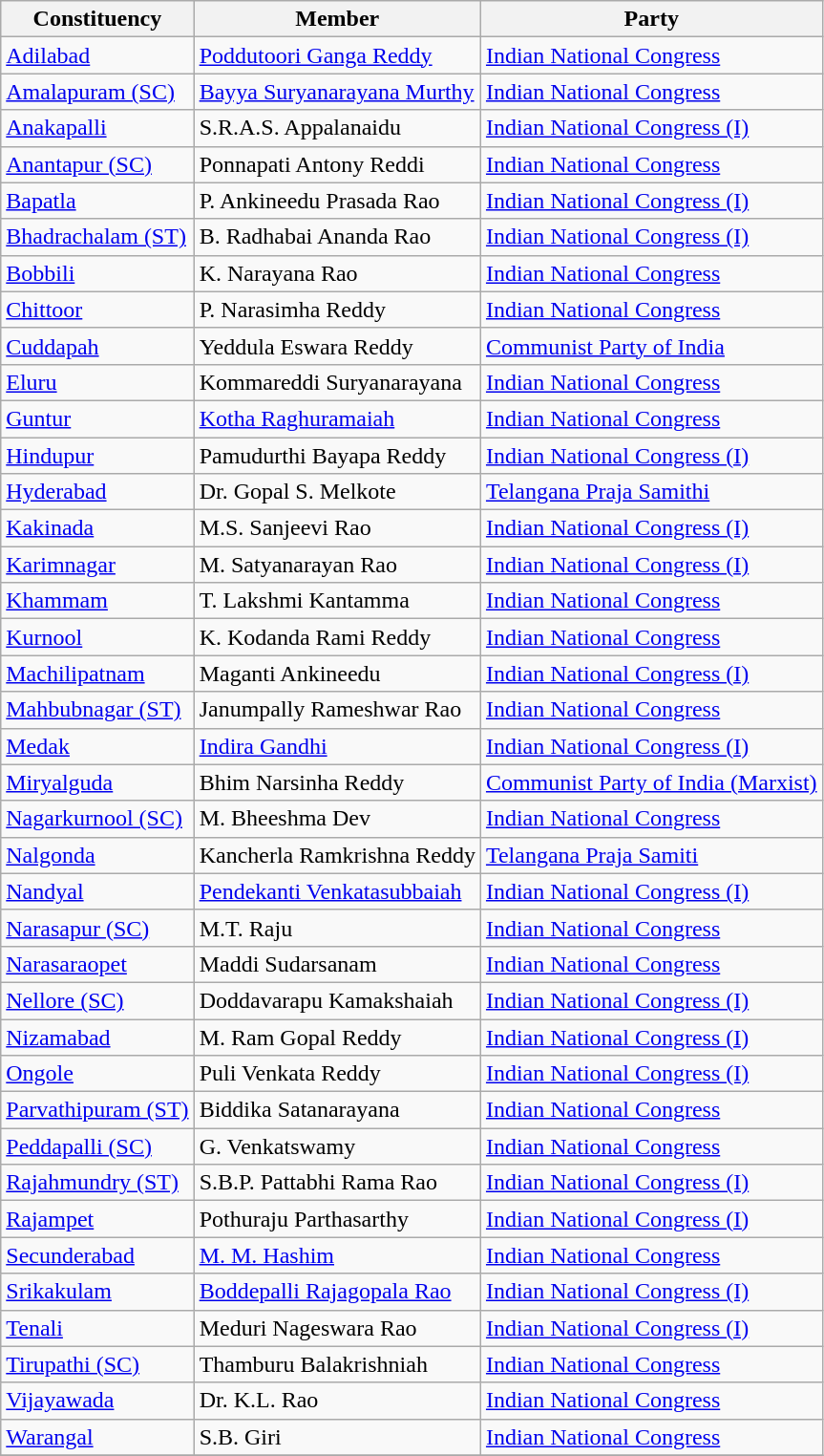<table class="wikitable sortable">
<tr>
<th>Constituency</th>
<th>Member</th>
<th>Party</th>
</tr>
<tr>
<td><a href='#'>Adilabad</a></td>
<td><a href='#'>Poddutoori Ganga Reddy</a></td>
<td><a href='#'>Indian National Congress</a></td>
</tr>
<tr>
<td><a href='#'>Amalapuram (SC)</a></td>
<td><a href='#'>Bayya Suryanarayana Murthy</a></td>
<td><a href='#'>Indian National Congress</a></td>
</tr>
<tr>
<td><a href='#'>Anakapalli</a></td>
<td>S.R.A.S. Appalanaidu</td>
<td><a href='#'>Indian National Congress (I)</a></td>
</tr>
<tr>
<td><a href='#'>Anantapur (SC)</a></td>
<td>Ponnapati Antony Reddi</td>
<td><a href='#'>Indian National Congress</a></td>
</tr>
<tr>
<td><a href='#'>Bapatla</a></td>
<td>P. Ankineedu Prasada Rao</td>
<td><a href='#'>Indian National Congress (I)</a></td>
</tr>
<tr>
<td><a href='#'>Bhadrachalam (ST)</a></td>
<td>B. Radhabai Ananda Rao</td>
<td><a href='#'>Indian National Congress (I)</a></td>
</tr>
<tr>
<td><a href='#'>Bobbili</a></td>
<td>K. Narayana Rao</td>
<td><a href='#'>Indian National Congress</a></td>
</tr>
<tr>
<td><a href='#'>Chittoor</a></td>
<td>P. Narasimha Reddy</td>
<td><a href='#'>Indian National Congress</a></td>
</tr>
<tr>
<td><a href='#'>Cuddapah</a></td>
<td>Yeddula Eswara Reddy</td>
<td><a href='#'>Communist Party of India</a></td>
</tr>
<tr>
<td><a href='#'>Eluru</a></td>
<td>Kommareddi Suryanarayana</td>
<td><a href='#'>Indian National Congress</a></td>
</tr>
<tr>
<td><a href='#'>Guntur</a></td>
<td><a href='#'>Kotha Raghuramaiah</a></td>
<td><a href='#'>Indian National Congress</a></td>
</tr>
<tr>
<td><a href='#'>Hindupur</a></td>
<td>Pamudurthi Bayapa Reddy</td>
<td><a href='#'>Indian National Congress (I)</a></td>
</tr>
<tr>
<td><a href='#'>Hyderabad</a></td>
<td>Dr. Gopal S. Melkote</td>
<td><a href='#'>Telangana Praja Samithi</a></td>
</tr>
<tr>
<td><a href='#'>Kakinada</a></td>
<td>M.S. Sanjeevi Rao</td>
<td><a href='#'>Indian National Congress (I)</a></td>
</tr>
<tr>
<td><a href='#'>Karimnagar</a></td>
<td>M. Satyanarayan Rao</td>
<td><a href='#'>Indian National Congress (I)</a></td>
</tr>
<tr>
<td><a href='#'>Khammam</a></td>
<td>T. Lakshmi Kantamma</td>
<td><a href='#'>Indian National Congress</a></td>
</tr>
<tr>
<td><a href='#'>Kurnool</a></td>
<td>K. Kodanda Rami Reddy</td>
<td><a href='#'>Indian National Congress</a></td>
</tr>
<tr>
<td><a href='#'>Machilipatnam</a></td>
<td>Maganti Ankineedu</td>
<td><a href='#'>Indian National Congress (I)</a></td>
</tr>
<tr>
<td><a href='#'>Mahbubnagar (ST)</a></td>
<td>Janumpally Rameshwar Rao</td>
<td><a href='#'>Indian National Congress</a></td>
</tr>
<tr>
<td><a href='#'>Medak</a></td>
<td><a href='#'>Indira Gandhi</a></td>
<td><a href='#'>Indian National Congress (I)</a></td>
</tr>
<tr>
<td><a href='#'>Miryalguda</a></td>
<td>Bhim Narsinha Reddy</td>
<td><a href='#'>Communist Party of India (Marxist)</a></td>
</tr>
<tr>
<td><a href='#'>Nagarkurnool (SC)</a></td>
<td>M. Bheeshma Dev</td>
<td><a href='#'>Indian National Congress</a></td>
</tr>
<tr>
<td><a href='#'>Nalgonda</a></td>
<td>Kancherla Ramkrishna Reddy</td>
<td><a href='#'>Telangana Praja Samiti</a></td>
</tr>
<tr>
<td><a href='#'>Nandyal</a></td>
<td><a href='#'>Pendekanti Venkatasubbaiah</a></td>
<td><a href='#'>Indian National Congress (I)</a></td>
</tr>
<tr>
<td><a href='#'>Narasapur (SC)</a></td>
<td>M.T. Raju</td>
<td><a href='#'>Indian National Congress</a></td>
</tr>
<tr>
<td><a href='#'>Narasaraopet</a></td>
<td>Maddi Sudarsanam</td>
<td><a href='#'>Indian National Congress</a></td>
</tr>
<tr>
<td><a href='#'>Nellore (SC)</a></td>
<td>Doddavarapu Kamakshaiah</td>
<td><a href='#'>Indian National Congress (I)</a></td>
</tr>
<tr>
<td><a href='#'>Nizamabad</a></td>
<td>M. Ram Gopal Reddy</td>
<td><a href='#'>Indian National Congress (I)</a></td>
</tr>
<tr>
<td><a href='#'>Ongole</a></td>
<td>Puli Venkata Reddy</td>
<td><a href='#'>Indian National Congress (I)</a></td>
</tr>
<tr>
<td><a href='#'>Parvathipuram (ST)</a></td>
<td>Biddika Satanarayana</td>
<td><a href='#'>Indian National Congress</a></td>
</tr>
<tr>
<td><a href='#'>Peddapalli (SC)</a></td>
<td>G. Venkatswamy</td>
<td><a href='#'>Indian National Congress</a></td>
</tr>
<tr>
<td><a href='#'>Rajahmundry (ST)</a></td>
<td>S.B.P. Pattabhi Rama Rao</td>
<td><a href='#'>Indian National Congress (I)</a></td>
</tr>
<tr>
<td><a href='#'>Rajampet</a></td>
<td>Pothuraju Parthasarthy</td>
<td><a href='#'>Indian National Congress (I)</a></td>
</tr>
<tr>
<td><a href='#'>Secunderabad</a></td>
<td><a href='#'>M. M. Hashim</a></td>
<td><a href='#'>Indian National Congress</a></td>
</tr>
<tr>
<td><a href='#'>Srikakulam</a></td>
<td><a href='#'>Boddepalli Rajagopala Rao</a></td>
<td><a href='#'>Indian National Congress (I)</a></td>
</tr>
<tr>
<td><a href='#'>Tenali</a></td>
<td>Meduri Nageswara Rao</td>
<td><a href='#'>Indian National Congress (I)</a></td>
</tr>
<tr>
<td><a href='#'>Tirupathi (SC)</a></td>
<td>Thamburu Balakrishniah</td>
<td><a href='#'>Indian National Congress</a></td>
</tr>
<tr>
<td><a href='#'>Vijayawada</a></td>
<td>Dr. K.L. Rao</td>
<td><a href='#'>Indian National Congress</a></td>
</tr>
<tr>
<td><a href='#'>Warangal</a></td>
<td>S.B. Giri</td>
<td><a href='#'>Indian National Congress</a></td>
</tr>
<tr>
</tr>
</table>
